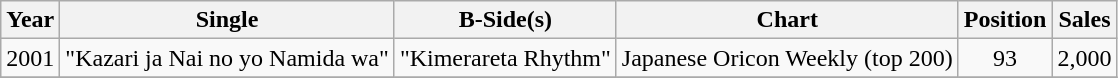<table class="wikitable" border="1">
<tr>
<th>Year</th>
<th>Single</th>
<th>B-Side(s)</th>
<th>Chart</th>
<th>Position</th>
<th>Sales</th>
</tr>
<tr>
<td>2001</td>
<td>"Kazari ja Nai no yo Namida wa"</td>
<td>"Kimerareta Rhythm"</td>
<td>Japanese Oricon Weekly (top 200)</td>
<td align="center">93</td>
<td align="center">2,000</td>
</tr>
<tr>
</tr>
</table>
